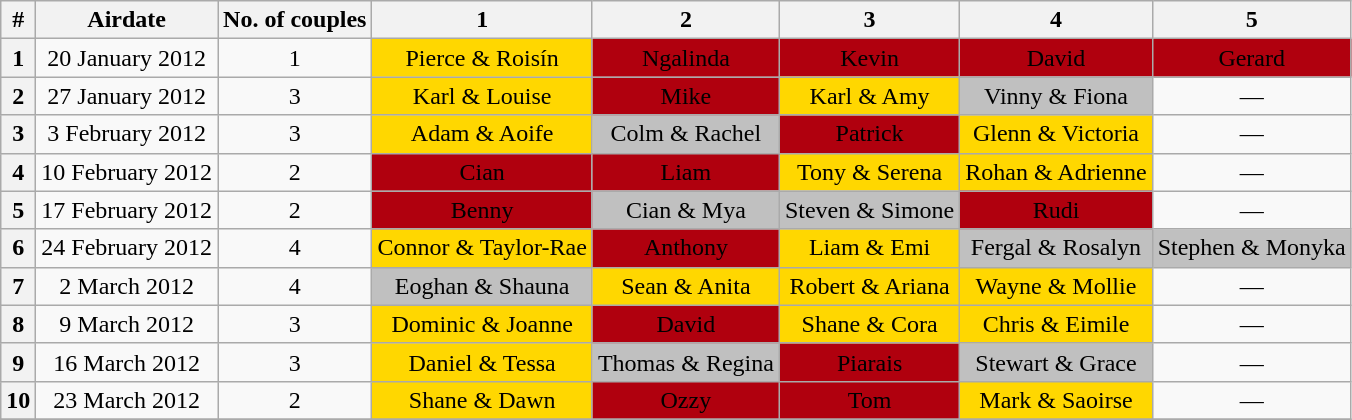<table class="wikitable" style="text-align:center">
<tr>
<th>#</th>
<th>Airdate</th>
<th>No. of couples</th>
<th>1</th>
<th>2</th>
<th>3</th>
<th>4</th>
<th>5</th>
</tr>
<tr>
<th>1</th>
<td>20 January 2012</td>
<td>1</td>
<td bgcolor="gold">Pierce & Roisín</td>
<td bgcolor="bronze">Ngalinda</td>
<td bgcolor="bronze">Kevin</td>
<td bgcolor="bronze">David</td>
<td bgcolor="bronze">Gerard</td>
</tr>
<tr>
<th>2</th>
<td>27 January 2012</td>
<td>3</td>
<td bgcolor="gold">Karl & Louise</td>
<td bgcolor="bronze">Mike</td>
<td bgcolor="gold">Karl & Amy</td>
<td bgcolor="silver">Vinny & Fiona</td>
<td>—</td>
</tr>
<tr>
<th>3</th>
<td>3 February 2012</td>
<td>3</td>
<td bgcolor="gold">Adam & Aoife</td>
<td bgcolor="silver">Colm & Rachel</td>
<td bgcolor="bronze">Patrick</td>
<td bgcolor="gold">Glenn & Victoria</td>
<td>—</td>
</tr>
<tr>
<th>4</th>
<td>10 February 2012</td>
<td>2</td>
<td bgcolor="bronze">Cian</td>
<td bgcolor="bronze">Liam</td>
<td bgcolor="gold">Tony & Serena</td>
<td bgcolor="gold">Rohan & Adrienne</td>
<td>—</td>
</tr>
<tr>
<th>5</th>
<td>17 February 2012</td>
<td>2</td>
<td bgcolor="bronze">Benny</td>
<td bgcolor="silver">Cian & Mya</td>
<td bgcolor="silver">Steven & Simone</td>
<td bgcolor="bronze">Rudi</td>
<td>—</td>
</tr>
<tr>
<th>6</th>
<td>24 February 2012</td>
<td>4</td>
<td bgcolor="gold">Connor & Taylor-Rae</td>
<td bgcolor="bronze">Anthony</td>
<td bgcolor="gold">Liam & Emi</td>
<td bgcolor="silver">Fergal & Rosalyn</td>
<td bgcolor="silver">Stephen & Monyka</td>
</tr>
<tr>
<th>7</th>
<td>2 March 2012</td>
<td>4</td>
<td bgcolor="silver">Eoghan & Shauna</td>
<td bgcolor="gold">Sean & Anita</td>
<td bgcolor="gold">Robert & Ariana</td>
<td bgcolor="gold">Wayne & Mollie</td>
<td>—</td>
</tr>
<tr>
<th>8</th>
<td>9 March 2012</td>
<td>3</td>
<td bgcolor="gold">Dominic & Joanne</td>
<td bgcolor="bronze">David</td>
<td bgcolor="gold">Shane & Cora</td>
<td bgcolor="gold">Chris & Eimile</td>
<td>—</td>
</tr>
<tr>
<th>9</th>
<td>16 March 2012</td>
<td>3</td>
<td bgcolor="gold">Daniel & Tessa</td>
<td bgcolor="silver">Thomas & Regina</td>
<td bgcolor="bronze">Piarais</td>
<td bgcolor="silver">Stewart & Grace</td>
<td>—</td>
</tr>
<tr>
<th>10</th>
<td>23 March 2012</td>
<td>2</td>
<td bgcolor="gold">Shane & Dawn</td>
<td bgcolor="bronze">Ozzy</td>
<td bgcolor="bronze">Tom</td>
<td bgcolor="gold">Mark & Saoirse</td>
<td>—</td>
</tr>
<tr>
</tr>
</table>
